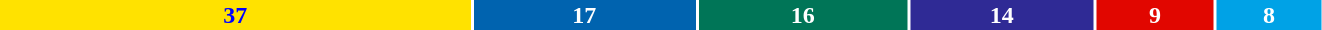<table style="width:70%; font-weight:bold; text-align:center">
<tr>
<td style="background:#FFE200; width:36%; color:#0000FF">37</td>
<td style="background:#0063AF; width:17%; color:white">17</td>
<td style="background:#007557; width:16%; color:white">16</td>
<td style="background:#2F2A95; width:14%; color:white">14</td>
<td style="background:#E10600; width:9%; color:white">9</td>
<td style="background:#00A2E6; width:8%; color:white">8</td>
</tr>
<tr>
<td><a href='#'></a></td>
<td><a href='#'></a></td>
<td><a href='#'></a></td>
<td><a href='#'></a></td>
<td><a href='#'></a></td>
<td><a href='#'></a></td>
</tr>
</table>
